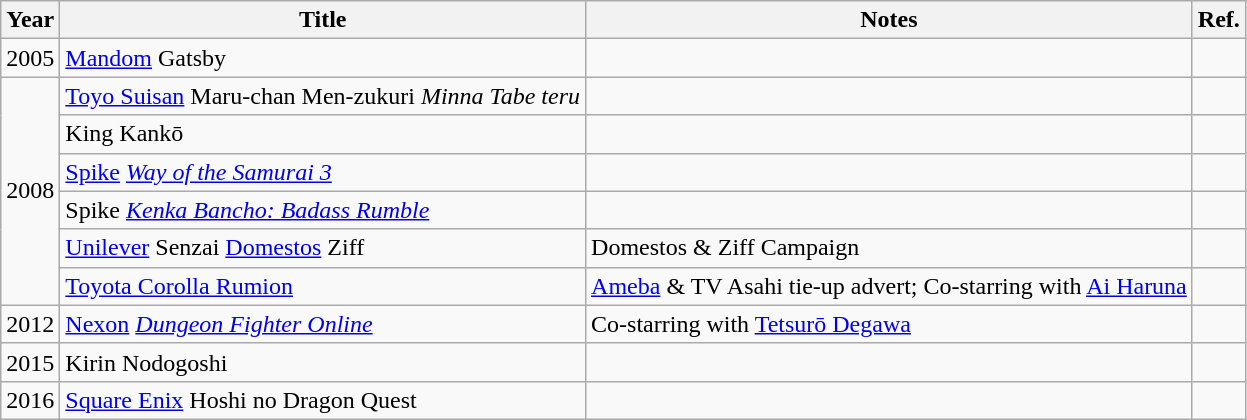<table class="wikitable">
<tr>
<th>Year</th>
<th>Title</th>
<th>Notes</th>
<th>Ref.</th>
</tr>
<tr>
<td>2005</td>
<td><a href='#'>Mandom</a> Gatsby</td>
<td></td>
<td></td>
</tr>
<tr>
<td rowspan="6">2008</td>
<td><a href='#'>Toyo Suisan</a> Maru-chan Men-zukuri <em>Minna Tabe teru</em></td>
<td></td>
<td></td>
</tr>
<tr>
<td>King Kankō</td>
<td></td>
<td></td>
</tr>
<tr>
<td><a href='#'>Spike</a> <em><a href='#'>Way of the Samurai 3</a></em></td>
<td></td>
<td></td>
</tr>
<tr>
<td>Spike <em><a href='#'>Kenka Bancho: Badass Rumble</a></em></td>
<td></td>
<td></td>
</tr>
<tr>
<td><a href='#'>Unilever</a> Senzai <a href='#'>Domestos</a> Ziff</td>
<td>Domestos & Ziff Campaign</td>
<td></td>
</tr>
<tr>
<td><a href='#'>Toyota Corolla Rumion</a></td>
<td><a href='#'>Ameba</a> & TV Asahi tie-up advert; Co-starring with <a href='#'>Ai Haruna</a></td>
<td></td>
</tr>
<tr>
<td>2012</td>
<td><a href='#'>Nexon</a> <em><a href='#'>Dungeon Fighter Online</a></em></td>
<td>Co-starring with <a href='#'>Tetsurō Degawa</a></td>
<td></td>
</tr>
<tr>
<td>2015</td>
<td>Kirin Nodogoshi <Nama></td>
<td></td>
<td></td>
</tr>
<tr>
<td>2016</td>
<td><a href='#'>Square Enix</a> Hoshi no Dragon Quest</td>
<td></td>
<td></td>
</tr>
</table>
